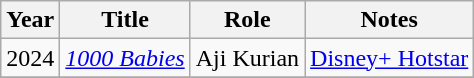<table class="wikitable sortable">
<tr>
<th>Year</th>
<th>Title</th>
<th>Role</th>
<th class="unsortable">Notes</th>
</tr>
<tr>
<td>2024</td>
<td><em><a href='#'>1000 Babies</a></em></td>
<td>Aji Kurian</td>
<td><a href='#'>Disney+ Hotstar</a></td>
</tr>
<tr>
</tr>
</table>
